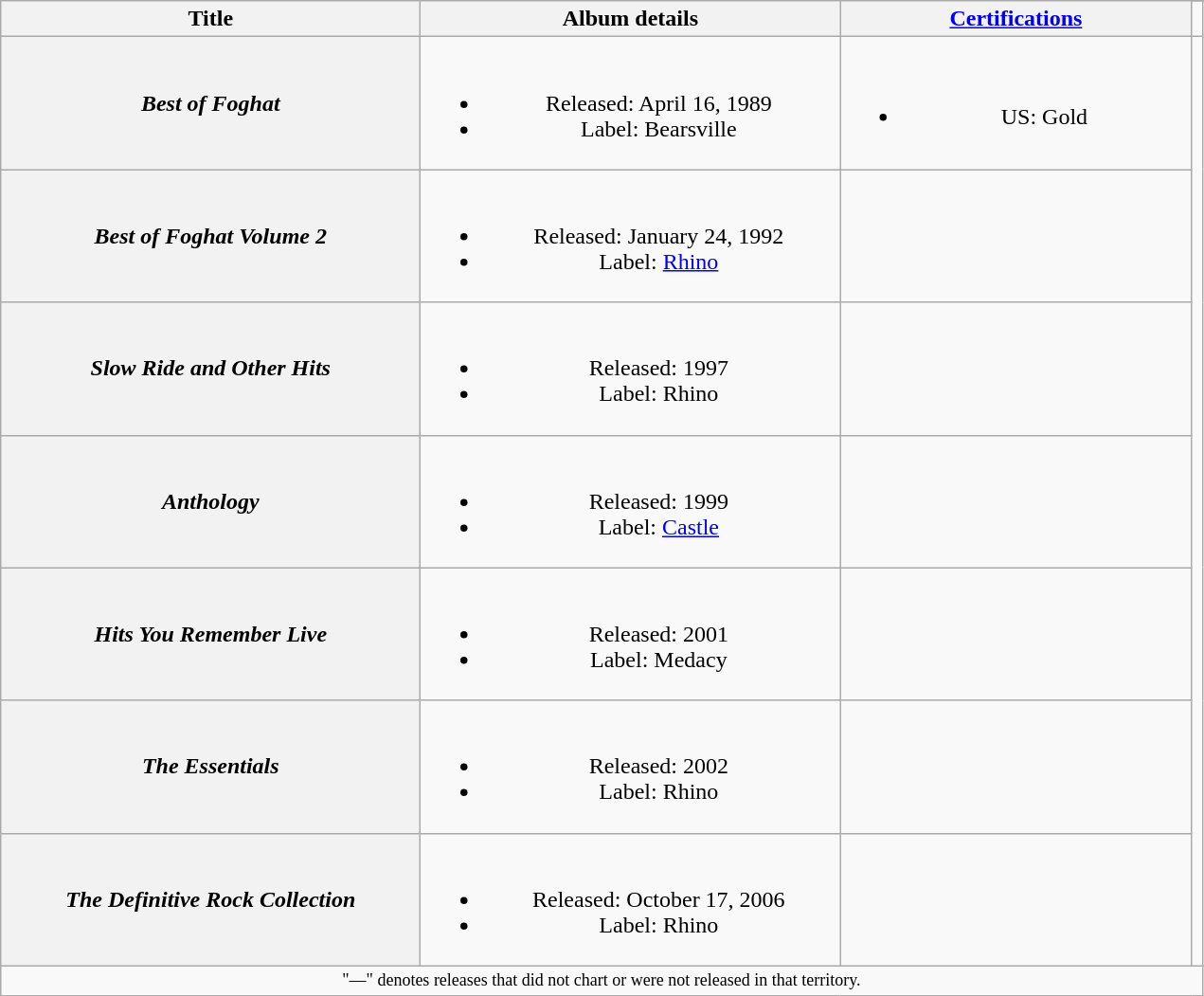<table class="wikitable plainrowheaders" style="text-align:center;">
<tr>
<th scope="col" rowspan="2" style="width:18em;">Title</th>
<th scope="col" rowspan="2" style="width:18em;">Album details</th>
<th rowspan="2" style="width:15em;"><a href='#'>Certifications</a></th>
</tr>
<tr>
<td></td>
</tr>
<tr>
<th scope="row"><em>Best of Foghat</em></th>
<td><br><ul><li>Released: April 16, 1989</li><li>Label: Bearsville</li></ul></td>
<td><br><ul><li>US: Gold</li></ul></td>
</tr>
<tr>
<th scope="row"><em>Best of Foghat Volume 2</em></th>
<td><br><ul><li>Released: January 24, 1992</li><li>Label: <a href='#'>Rhino</a></li></ul></td>
<td></td>
</tr>
<tr>
<th scope="row"><em>Slow Ride and Other Hits</em></th>
<td><br><ul><li>Released: 1997</li><li>Label: Rhino</li></ul></td>
<td></td>
</tr>
<tr>
<th scope="row"><em>Anthology</em></th>
<td><br><ul><li>Released: 1999</li><li>Label: <a href='#'>Castle</a></li></ul></td>
<td></td>
</tr>
<tr>
<th scope="row"><em>Hits You Remember Live</em></th>
<td><br><ul><li>Released: 2001</li><li>Label: Medacy</li></ul></td>
<td></td>
</tr>
<tr>
<th scope="row"><em>The Essentials</em></th>
<td><br><ul><li>Released: 2002</li><li>Label: Rhino</li></ul></td>
<td></td>
</tr>
<tr>
<th scope="row"><em>The Definitive Rock Collection</em></th>
<td><br><ul><li>Released: October 17, 2006</li><li>Label: Rhino</li></ul></td>
<td></td>
</tr>
<tr>
<td colspan="16" style="text-align:center; font-size:9pt;">"—" denotes releases that did not chart or were not released in that territory.</td>
</tr>
</table>
